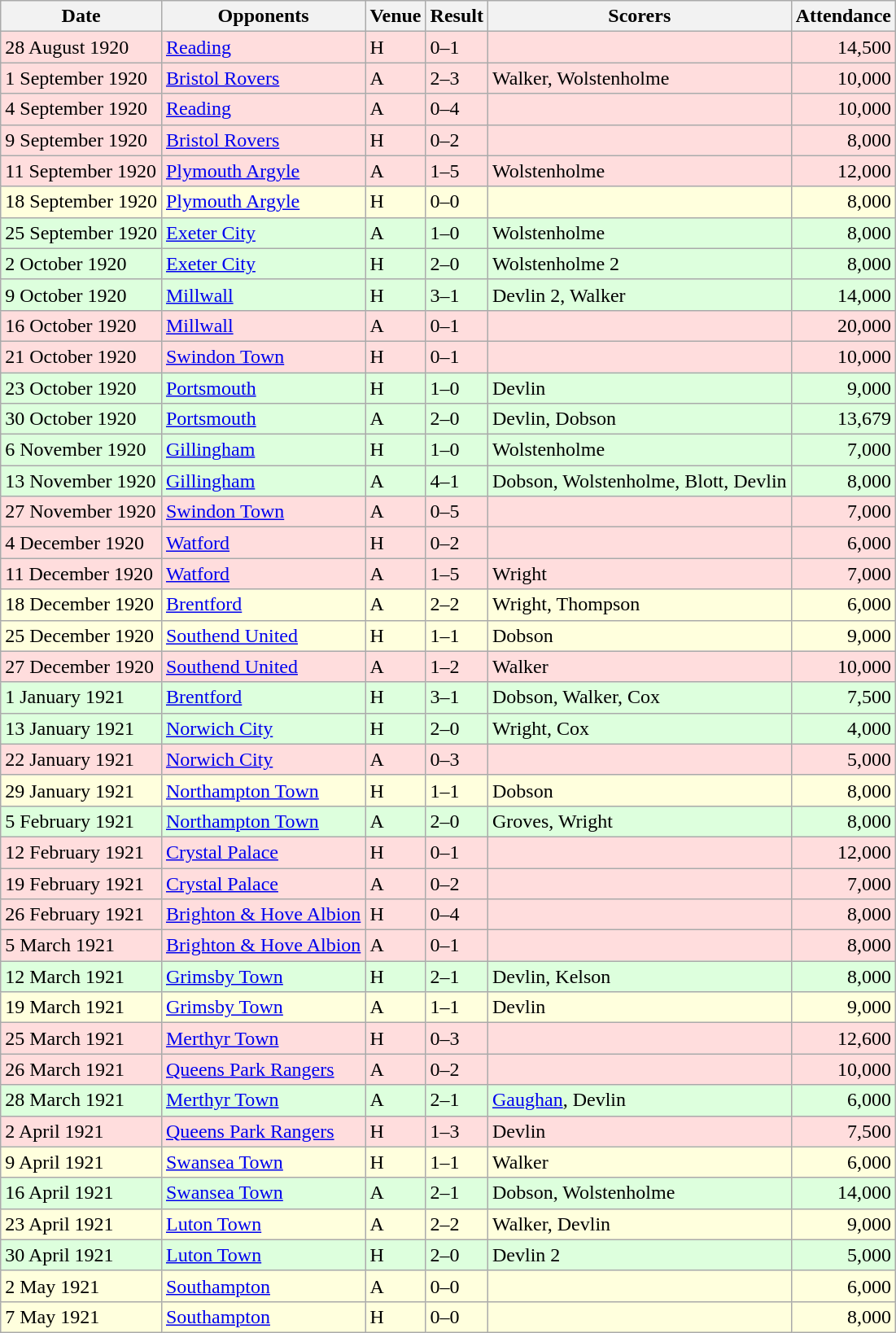<table class="wikitable sortable">
<tr>
<th>Date</th>
<th>Opponents</th>
<th>Venue</th>
<th>Result</th>
<th>Scorers</th>
<th>Attendance</th>
</tr>
<tr bgcolor="#ffdddd">
<td>28 August 1920</td>
<td><a href='#'>Reading</a></td>
<td>H</td>
<td>0–1</td>
<td></td>
<td align="right">14,500</td>
</tr>
<tr bgcolor="#ffdddd">
<td>1 September 1920</td>
<td><a href='#'>Bristol Rovers</a></td>
<td>A</td>
<td>2–3</td>
<td>Walker, Wolstenholme</td>
<td align="right">10,000</td>
</tr>
<tr bgcolor="#ffdddd">
<td>4 September 1920</td>
<td><a href='#'>Reading</a></td>
<td>A</td>
<td>0–4</td>
<td></td>
<td align="right">10,000</td>
</tr>
<tr bgcolor="#ffdddd">
<td>9 September 1920</td>
<td><a href='#'>Bristol Rovers</a></td>
<td>H</td>
<td>0–2</td>
<td></td>
<td align="right">8,000</td>
</tr>
<tr bgcolor="#ffdddd">
<td>11 September 1920</td>
<td><a href='#'>Plymouth Argyle</a></td>
<td>A</td>
<td>1–5</td>
<td>Wolstenholme</td>
<td align="right">12,000</td>
</tr>
<tr bgcolor="#ffffdd">
<td>18 September 1920</td>
<td><a href='#'>Plymouth Argyle</a></td>
<td>H</td>
<td>0–0</td>
<td></td>
<td align="right">8,000</td>
</tr>
<tr bgcolor="#ddffdd">
<td>25 September 1920</td>
<td><a href='#'>Exeter City</a></td>
<td>A</td>
<td>1–0</td>
<td>Wolstenholme</td>
<td align="right">8,000</td>
</tr>
<tr bgcolor="#ddffdd">
<td>2 October 1920</td>
<td><a href='#'>Exeter City</a></td>
<td>H</td>
<td>2–0</td>
<td>Wolstenholme 2</td>
<td align="right">8,000</td>
</tr>
<tr bgcolor="#ddffdd">
<td>9 October 1920</td>
<td><a href='#'>Millwall</a></td>
<td>H</td>
<td>3–1</td>
<td>Devlin 2, Walker</td>
<td align="right">14,000</td>
</tr>
<tr bgcolor="#ffdddd">
<td>16 October 1920</td>
<td><a href='#'>Millwall</a></td>
<td>A</td>
<td>0–1</td>
<td></td>
<td align="right">20,000</td>
</tr>
<tr bgcolor="#ffdddd">
<td>21 October 1920</td>
<td><a href='#'>Swindon Town</a></td>
<td>H</td>
<td>0–1</td>
<td></td>
<td align="right">10,000</td>
</tr>
<tr bgcolor="#ddffdd">
<td>23 October 1920</td>
<td><a href='#'>Portsmouth</a></td>
<td>H</td>
<td>1–0</td>
<td>Devlin</td>
<td align="right">9,000</td>
</tr>
<tr bgcolor="#ddffdd">
<td>30 October 1920</td>
<td><a href='#'>Portsmouth</a></td>
<td>A</td>
<td>2–0</td>
<td>Devlin, Dobson</td>
<td align="right">13,679</td>
</tr>
<tr bgcolor="#ddffdd">
<td>6 November 1920</td>
<td><a href='#'>Gillingham</a></td>
<td>H</td>
<td>1–0</td>
<td>Wolstenholme</td>
<td align="right">7,000</td>
</tr>
<tr bgcolor="#ddffdd">
<td>13 November 1920</td>
<td><a href='#'>Gillingham</a></td>
<td>A</td>
<td>4–1</td>
<td>Dobson, Wolstenholme, Blott, Devlin</td>
<td align="right">8,000</td>
</tr>
<tr bgcolor="#ffdddd">
<td>27 November 1920</td>
<td><a href='#'>Swindon Town</a></td>
<td>A</td>
<td>0–5</td>
<td></td>
<td align="right">7,000</td>
</tr>
<tr bgcolor="#ffdddd">
<td>4 December 1920</td>
<td><a href='#'>Watford</a></td>
<td>H</td>
<td>0–2</td>
<td></td>
<td align="right">6,000</td>
</tr>
<tr bgcolor="#ffdddd">
<td>11 December 1920</td>
<td><a href='#'>Watford</a></td>
<td>A</td>
<td>1–5</td>
<td>Wright</td>
<td align="right">7,000</td>
</tr>
<tr bgcolor="#ffffdd">
<td>18 December 1920</td>
<td><a href='#'>Brentford</a></td>
<td>A</td>
<td>2–2</td>
<td>Wright, Thompson</td>
<td align="right">6,000</td>
</tr>
<tr bgcolor="#ffffdd">
<td>25 December 1920</td>
<td><a href='#'>Southend United</a></td>
<td>H</td>
<td>1–1</td>
<td>Dobson</td>
<td align="right">9,000</td>
</tr>
<tr bgcolor="#ffdddd">
<td>27 December 1920</td>
<td><a href='#'>Southend United</a></td>
<td>A</td>
<td>1–2</td>
<td>Walker</td>
<td align="right">10,000</td>
</tr>
<tr bgcolor="#ddffdd">
<td>1 January 1921</td>
<td><a href='#'>Brentford</a></td>
<td>H</td>
<td>3–1</td>
<td>Dobson, Walker, Cox</td>
<td align="right">7,500</td>
</tr>
<tr bgcolor="#ddffdd">
<td>13 January 1921</td>
<td><a href='#'>Norwich City</a></td>
<td>H</td>
<td>2–0</td>
<td>Wright, Cox</td>
<td align="right">4,000</td>
</tr>
<tr bgcolor="#ffdddd">
<td>22 January 1921</td>
<td><a href='#'>Norwich City</a></td>
<td>A</td>
<td>0–3</td>
<td></td>
<td align="right">5,000</td>
</tr>
<tr bgcolor="#ffffdd">
<td>29 January 1921</td>
<td><a href='#'>Northampton Town</a></td>
<td>H</td>
<td>1–1</td>
<td>Dobson</td>
<td align="right">8,000</td>
</tr>
<tr bgcolor="#ddffdd">
<td>5 February 1921</td>
<td><a href='#'>Northampton Town</a></td>
<td>A</td>
<td>2–0</td>
<td>Groves, Wright</td>
<td align="right">8,000</td>
</tr>
<tr bgcolor="#ffdddd">
<td>12 February 1921</td>
<td><a href='#'>Crystal Palace</a></td>
<td>H</td>
<td>0–1</td>
<td></td>
<td align="right">12,000</td>
</tr>
<tr bgcolor="#ffdddd">
<td>19 February 1921</td>
<td><a href='#'>Crystal Palace</a></td>
<td>A</td>
<td>0–2</td>
<td></td>
<td align="right">7,000</td>
</tr>
<tr bgcolor="#ffdddd">
<td>26 February 1921</td>
<td><a href='#'>Brighton & Hove Albion</a></td>
<td>H</td>
<td>0–4</td>
<td></td>
<td align="right">8,000</td>
</tr>
<tr bgcolor="#ffdddd">
<td>5 March 1921</td>
<td><a href='#'>Brighton & Hove Albion</a></td>
<td>A</td>
<td>0–1</td>
<td></td>
<td align="right">8,000</td>
</tr>
<tr bgcolor="#ddffdd">
<td>12 March 1921</td>
<td><a href='#'>Grimsby Town</a></td>
<td>H</td>
<td>2–1</td>
<td>Devlin, Kelson</td>
<td align="right">8,000</td>
</tr>
<tr bgcolor="#ffffdd">
<td>19 March 1921</td>
<td><a href='#'>Grimsby Town</a></td>
<td>A</td>
<td>1–1</td>
<td>Devlin</td>
<td align="right">9,000</td>
</tr>
<tr bgcolor="#ffdddd">
<td>25 March 1921</td>
<td><a href='#'>Merthyr Town</a></td>
<td>H</td>
<td>0–3</td>
<td></td>
<td align="right">12,600</td>
</tr>
<tr bgcolor="#ffdddd">
<td>26 March 1921</td>
<td><a href='#'>Queens Park Rangers</a></td>
<td>A</td>
<td>0–2</td>
<td></td>
<td align="right">10,000</td>
</tr>
<tr bgcolor="#ddffdd">
<td>28 March 1921</td>
<td><a href='#'>Merthyr Town</a></td>
<td>A</td>
<td>2–1</td>
<td><a href='#'>Gaughan</a>, Devlin</td>
<td align="right">6,000</td>
</tr>
<tr bgcolor="#ffdddd">
<td>2 April 1921</td>
<td><a href='#'>Queens Park Rangers</a></td>
<td>H</td>
<td>1–3</td>
<td>Devlin</td>
<td align="right">7,500</td>
</tr>
<tr bgcolor="#ffffdd">
<td>9 April 1921</td>
<td><a href='#'>Swansea Town</a></td>
<td>H</td>
<td>1–1</td>
<td>Walker</td>
<td align="right">6,000</td>
</tr>
<tr bgcolor="#ddffdd">
<td>16 April 1921</td>
<td><a href='#'>Swansea Town</a></td>
<td>A</td>
<td>2–1</td>
<td>Dobson, Wolstenholme</td>
<td align="right">14,000</td>
</tr>
<tr bgcolor="#ffffdd">
<td>23 April 1921</td>
<td><a href='#'>Luton Town</a></td>
<td>A</td>
<td>2–2</td>
<td>Walker, Devlin</td>
<td align="right">9,000</td>
</tr>
<tr bgcolor="#ddffdd">
<td>30 April 1921</td>
<td><a href='#'>Luton Town</a></td>
<td>H</td>
<td>2–0</td>
<td>Devlin 2</td>
<td align="right">5,000</td>
</tr>
<tr bgcolor="#ffffdd">
<td>2 May 1921</td>
<td><a href='#'>Southampton</a></td>
<td>A</td>
<td>0–0</td>
<td></td>
<td align="right">6,000</td>
</tr>
<tr bgcolor="#ffffdd">
<td>7 May 1921</td>
<td><a href='#'>Southampton</a></td>
<td>H</td>
<td>0–0</td>
<td></td>
<td align="right">8,000</td>
</tr>
</table>
